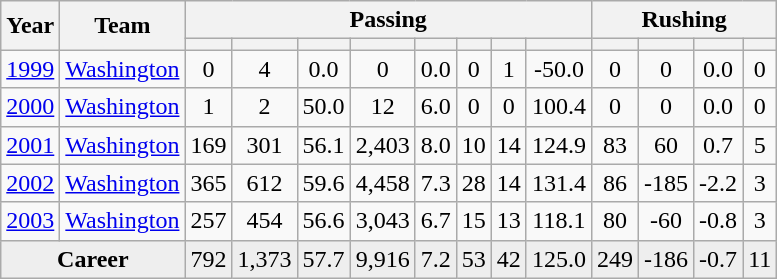<table class="wikitable sortable" style="text-align:center;">
<tr>
<th rowspan=2>Year</th>
<th rowspan=2>Team</th>
<th colspan=8>Passing</th>
<th colspan=4>Rushing</th>
</tr>
<tr>
<th></th>
<th></th>
<th></th>
<th></th>
<th></th>
<th></th>
<th></th>
<th></th>
<th></th>
<th></th>
<th></th>
<th></th>
</tr>
<tr>
<td><a href='#'>1999</a></td>
<td><a href='#'>Washington</a></td>
<td>0</td>
<td>4</td>
<td>0.0</td>
<td>0</td>
<td>0.0</td>
<td>0</td>
<td>1</td>
<td>-50.0</td>
<td>0</td>
<td>0</td>
<td>0.0</td>
<td>0</td>
</tr>
<tr>
<td><a href='#'>2000</a></td>
<td><a href='#'>Washington</a></td>
<td>1</td>
<td>2</td>
<td>50.0</td>
<td>12</td>
<td>6.0</td>
<td>0</td>
<td>0</td>
<td>100.4</td>
<td>0</td>
<td>0</td>
<td>0.0</td>
<td>0</td>
</tr>
<tr>
<td><a href='#'>2001</a></td>
<td><a href='#'>Washington</a></td>
<td>169</td>
<td>301</td>
<td>56.1</td>
<td>2,403</td>
<td>8.0</td>
<td>10</td>
<td>14</td>
<td>124.9</td>
<td>83</td>
<td>60</td>
<td>0.7</td>
<td>5</td>
</tr>
<tr>
<td><a href='#'>2002</a></td>
<td><a href='#'>Washington</a></td>
<td>365</td>
<td>612</td>
<td>59.6</td>
<td>4,458</td>
<td>7.3</td>
<td>28</td>
<td>14</td>
<td>131.4</td>
<td>86</td>
<td>-185</td>
<td>-2.2</td>
<td>3</td>
</tr>
<tr>
<td><a href='#'>2003</a></td>
<td><a href='#'>Washington</a></td>
<td>257</td>
<td>454</td>
<td>56.6</td>
<td>3,043</td>
<td>6.7</td>
<td>15</td>
<td>13</td>
<td>118.1</td>
<td>80</td>
<td>-60</td>
<td>-0.8</td>
<td>3</td>
</tr>
<tr class="sortbottom" style="background:#eee;">
<td colspan=2><strong>Career</strong></td>
<td>792</td>
<td>1,373</td>
<td>57.7</td>
<td>9,916</td>
<td>7.2</td>
<td>53</td>
<td>42</td>
<td>125.0</td>
<td>249</td>
<td>-186</td>
<td>-0.7</td>
<td>11</td>
</tr>
</table>
